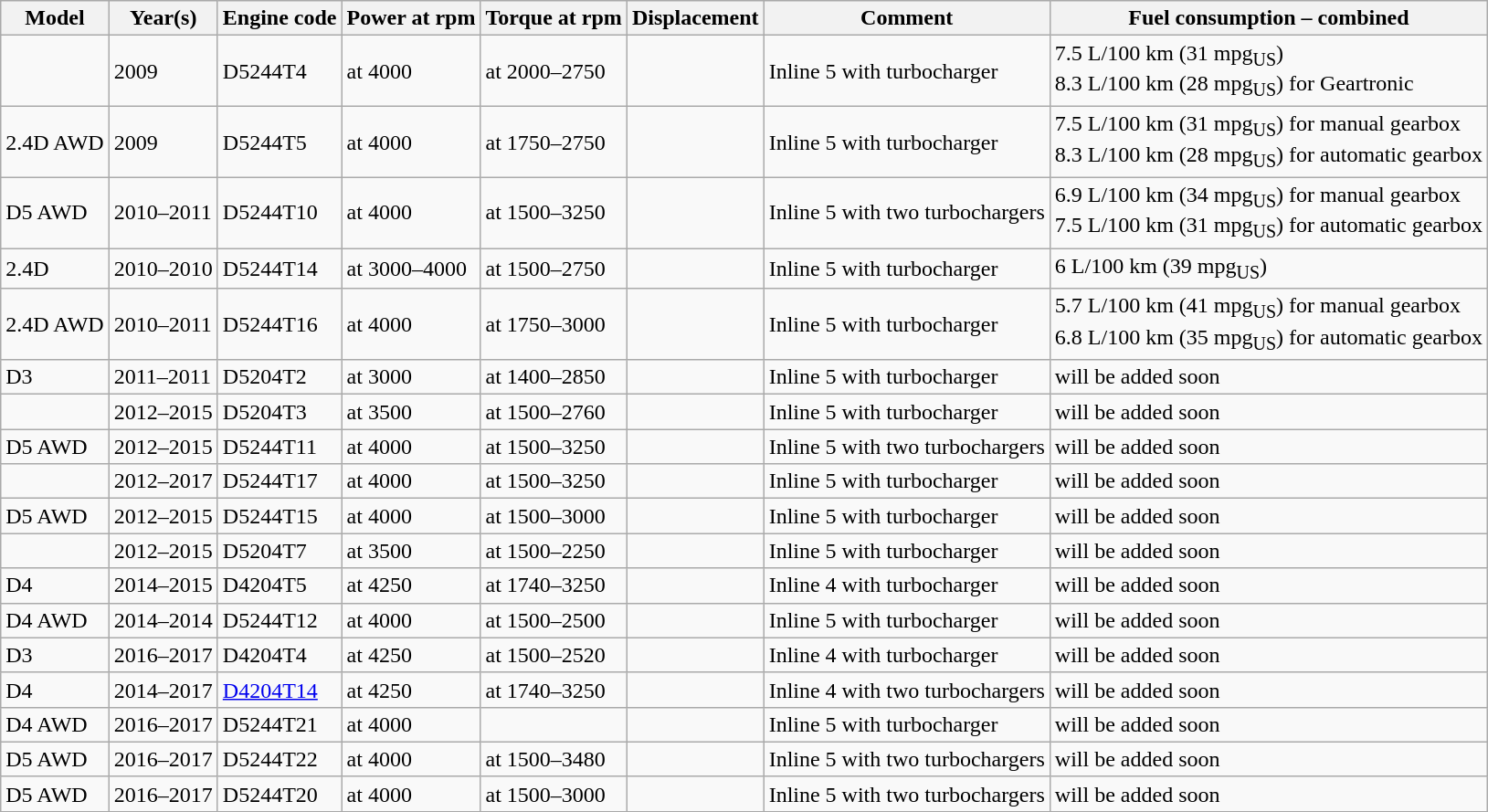<table class="wikitable collapsible sortable">
<tr>
<th>Model</th>
<th>Year(s)</th>
<th>Engine code</th>
<th>Power at rpm</th>
<th>Torque at rpm</th>
<th>Displacement</th>
<th>Comment</th>
<th>Fuel consumption – combined</th>
</tr>
<tr>
<td></td>
<td>2009</td>
<td>D5244T4</td>
<td> at 4000</td>
<td> at 2000–2750</td>
<td></td>
<td>Inline 5 with turbocharger</td>
<td>7.5 L/100 km (31 mpg<sub>US</sub>)<br>8.3 L/100 km (28 mpg<sub>US</sub>) for Geartronic</td>
</tr>
<tr>
<td>2.4D AWD</td>
<td>2009</td>
<td>D5244T5</td>
<td> at 4000</td>
<td> at 1750–2750</td>
<td></td>
<td>Inline 5 with turbocharger</td>
<td>7.5 L/100 km (31 mpg<sub>US</sub>) for manual gearbox<br>8.3 L/100 km (28 mpg<sub>US</sub>) for automatic gearbox</td>
</tr>
<tr>
<td>D5 AWD</td>
<td>2010–2011</td>
<td>D5244T10</td>
<td> at 4000</td>
<td> at 1500–3250</td>
<td></td>
<td>Inline 5 with two turbochargers</td>
<td>6.9 L/100 km (34 mpg<sub>US</sub>) for manual gearbox<br>7.5 L/100 km (31 mpg<sub>US</sub>) for automatic gearbox</td>
</tr>
<tr>
<td>2.4D</td>
<td>2010–2010</td>
<td>D5244T14</td>
<td> at 3000–4000</td>
<td> at 1500–2750</td>
<td></td>
<td>Inline 5 with turbocharger</td>
<td>6 L/100 km (39 mpg<sub>US</sub>)</td>
</tr>
<tr>
<td>2.4D AWD</td>
<td>2010–2011</td>
<td>D5244T16</td>
<td> at 4000</td>
<td> at 1750–3000</td>
<td></td>
<td>Inline 5 with turbocharger</td>
<td>5.7 L/100 km (41 mpg<sub>US</sub>) for manual gearbox<br>6.8 L/100 km (35 mpg<sub>US</sub>) for automatic gearbox</td>
</tr>
<tr>
<td>D3</td>
<td>2011–2011</td>
<td>D5204T2</td>
<td> at 3000</td>
<td> at 1400–2850</td>
<td></td>
<td>Inline 5 with turbocharger</td>
<td>will be added soon</td>
</tr>
<tr>
<td></td>
<td>2012–2015</td>
<td>D5204T3</td>
<td> at 3500</td>
<td> at 1500–2760</td>
<td></td>
<td>Inline 5 with turbocharger</td>
<td>will be added soon</td>
</tr>
<tr>
<td>D5 AWD</td>
<td>2012–2015</td>
<td>D5244T11</td>
<td> at 4000</td>
<td> at 1500–3250</td>
<td></td>
<td>Inline 5 with two turbochargers</td>
<td>will be added soon</td>
</tr>
<tr>
<td></td>
<td>2012–2017</td>
<td>D5244T17</td>
<td> at 4000</td>
<td> at 1500–3250</td>
<td></td>
<td>Inline 5 with turbocharger</td>
<td>will be added soon</td>
</tr>
<tr>
<td>D5 AWD</td>
<td>2012–2015</td>
<td>D5244T15</td>
<td> at 4000</td>
<td> at 1500–3000</td>
<td></td>
<td>Inline 5 with turbocharger</td>
<td>will be added soon</td>
</tr>
<tr>
<td></td>
<td>2012–2015</td>
<td>D5204T7</td>
<td> at 3500</td>
<td> at 1500–2250</td>
<td></td>
<td>Inline 5 with turbocharger</td>
<td>will be added soon</td>
</tr>
<tr>
<td>D4</td>
<td>2014–2015</td>
<td>D4204T5</td>
<td> at 4250</td>
<td> at 1740–3250</td>
<td></td>
<td>Inline 4 with turbocharger</td>
<td>will be added soon</td>
</tr>
<tr>
<td>D4 AWD</td>
<td>2014–2014</td>
<td>D5244T12</td>
<td> at 4000</td>
<td> at 1500–2500</td>
<td></td>
<td>Inline 5 with turbocharger</td>
<td>will be added soon</td>
</tr>
<tr>
<td>D3</td>
<td>2016–2017</td>
<td>D4204T4</td>
<td> at 4250</td>
<td> at 1500–2520</td>
<td></td>
<td>Inline 4 with turbocharger</td>
<td>will be added soon</td>
</tr>
<tr>
<td>D4</td>
<td>2014–2017</td>
<td><a href='#'>D4204T14</a></td>
<td> at 4250</td>
<td> at 1740–3250</td>
<td></td>
<td>Inline 4 with two turbochargers</td>
<td>will be added soon</td>
</tr>
<tr>
<td>D4 AWD</td>
<td>2016–2017</td>
<td>D5244T21</td>
<td> at 4000</td>
<td></td>
<td></td>
<td>Inline 5 with turbocharger</td>
<td>will be added soon</td>
</tr>
<tr>
<td>D5 AWD</td>
<td>2016–2017</td>
<td>D5244T22</td>
<td> at 4000</td>
<td> at 1500–3480</td>
<td></td>
<td>Inline 5 with two turbochargers</td>
<td>will be added soon</td>
</tr>
<tr>
<td>D5 AWD</td>
<td>2016–2017</td>
<td>D5244T20</td>
<td> at 4000</td>
<td> at 1500–3000</td>
<td></td>
<td>Inline 5 with two turbochargers</td>
<td>will be added soon</td>
</tr>
<tr>
</tr>
</table>
